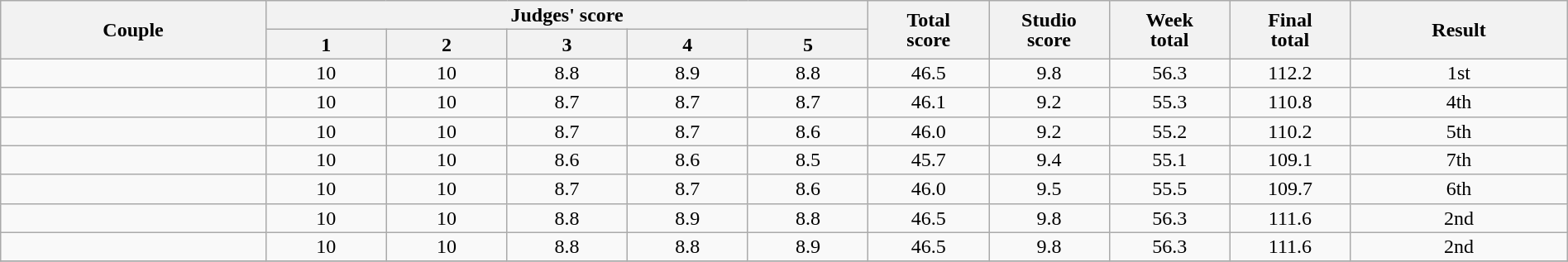<table class="wikitable" style="font-size:100%; line-height:16px; text-align:center" width="100%">
<tr>
<th rowspan=2 width="11.00%">Couple</th>
<th colspan=5 width="25.00%">Judges' score</th>
<th rowspan=2 width="05.00%">Total<br>score</th>
<th rowspan=2 width="05.00%">Studio<br>score</th>
<th rowspan=2 width="05.00%">Week<br>total</th>
<th rowspan=2 width="05.00%">Final<br>total</th>
<th rowspan=2 width="09.00%">Result</th>
</tr>
<tr>
<th width="05%">1</th>
<th width="05%">2</th>
<th width="05%">3</th>
<th width="05%">4</th>
<th width="05%">5</th>
</tr>
<tr>
<td></td>
<td>10</td>
<td>10</td>
<td>8.8</td>
<td>8.9</td>
<td>8.8</td>
<td>46.5</td>
<td>9.8</td>
<td>56.3</td>
<td>112.2</td>
<td>1st</td>
</tr>
<tr>
<td></td>
<td>10</td>
<td>10</td>
<td>8.7</td>
<td>8.7</td>
<td>8.7</td>
<td>46.1</td>
<td>9.2</td>
<td>55.3</td>
<td>110.8</td>
<td>4th</td>
</tr>
<tr>
<td></td>
<td>10</td>
<td>10</td>
<td>8.7</td>
<td>8.7</td>
<td>8.6</td>
<td>46.0</td>
<td>9.2</td>
<td>55.2</td>
<td>110.2</td>
<td>5th</td>
</tr>
<tr>
<td></td>
<td>10</td>
<td>10</td>
<td>8.6</td>
<td>8.6</td>
<td>8.5</td>
<td>45.7</td>
<td>9.4</td>
<td>55.1</td>
<td>109.1</td>
<td>7th</td>
</tr>
<tr>
<td></td>
<td>10</td>
<td>10</td>
<td>8.7</td>
<td>8.7</td>
<td>8.6</td>
<td>46.0</td>
<td>9.5</td>
<td>55.5</td>
<td>109.7</td>
<td>6th</td>
</tr>
<tr>
<td></td>
<td>10</td>
<td>10</td>
<td>8.8</td>
<td>8.9</td>
<td>8.8</td>
<td>46.5</td>
<td>9.8</td>
<td>56.3</td>
<td>111.6</td>
<td>2nd</td>
</tr>
<tr>
<td></td>
<td>10</td>
<td>10</td>
<td>8.8</td>
<td>8.8</td>
<td>8.9</td>
<td>46.5</td>
<td>9.8</td>
<td>56.3</td>
<td>111.6</td>
<td>2nd</td>
</tr>
<tr>
</tr>
</table>
